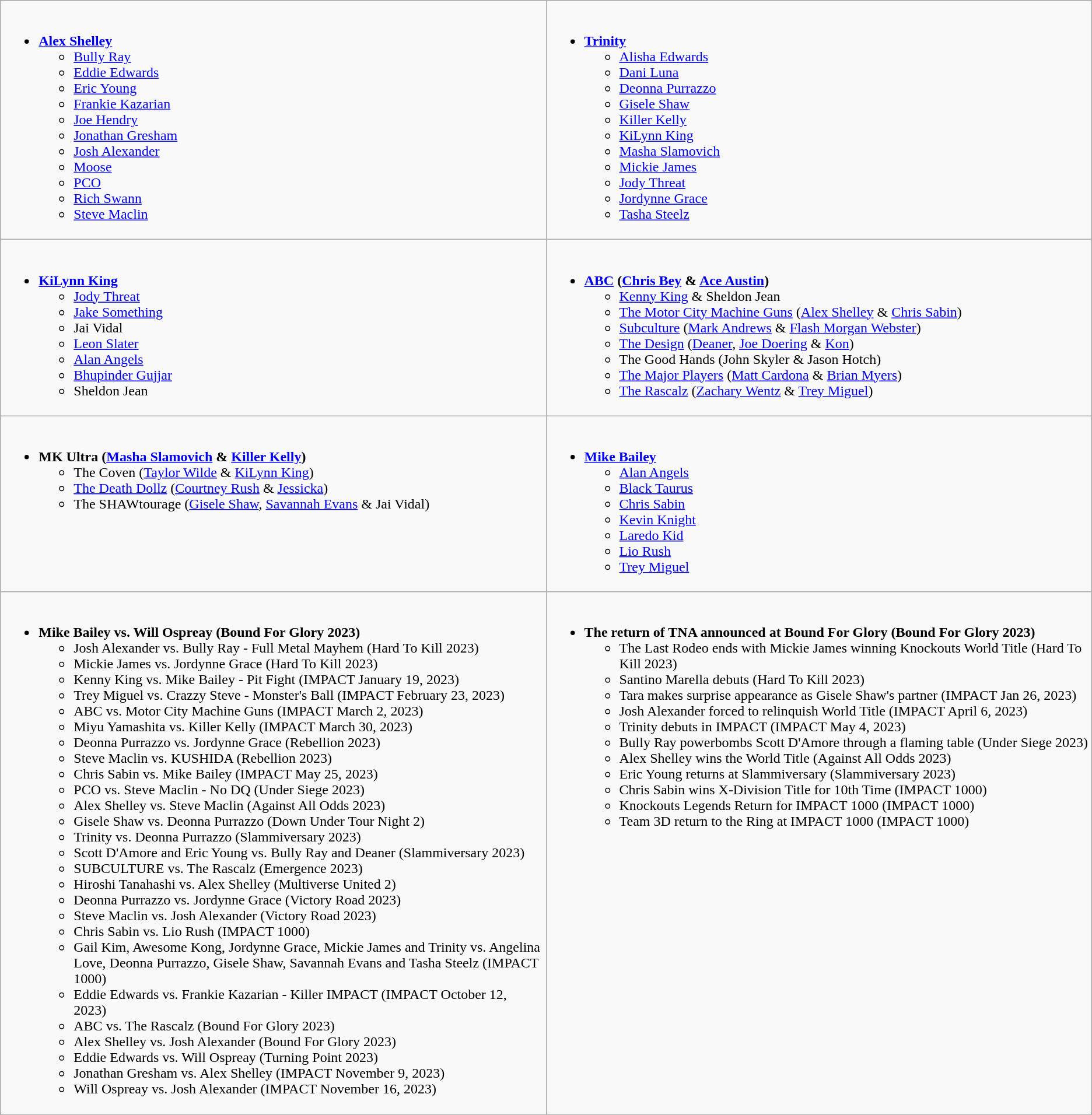<table class="wikitable">
<tr>
<td><br><ul><li><strong><a href='#'>Alex Shelley</a></strong><ul><li><a href='#'>Bully Ray</a></li><li><a href='#'>Eddie Edwards</a></li><li><a href='#'>Eric Young</a></li><li><a href='#'>Frankie Kazarian</a></li><li><a href='#'>Joe Hendry</a></li><li><a href='#'>Jonathan Gresham</a></li><li><a href='#'>Josh Alexander</a></li><li><a href='#'>Moose</a></li><li><a href='#'>PCO</a></li><li><a href='#'>Rich Swann</a></li><li><a href='#'>Steve Maclin</a></li></ul></li></ul></td>
<td><br><ul><li><a href='#'><strong>Trinity</strong></a><ul><li><a href='#'>Alisha Edwards</a></li><li><a href='#'>Dani Luna</a></li><li><a href='#'>Deonna Purrazzo</a></li><li><a href='#'>Gisele Shaw</a></li><li><a href='#'>Killer Kelly</a></li><li><a href='#'>KiLynn King</a></li><li><a href='#'>Masha Slamovich</a></li><li><a href='#'>Mickie James</a></li><li><a href='#'>Jody Threat</a></li><li><a href='#'>Jordynne Grace</a></li><li><a href='#'>Tasha Steelz</a></li></ul></li></ul></td>
</tr>
<tr>
<td style="vertical-align:top;" width="50%"><br><ul><li><strong><a href='#'>KiLynn King</a></strong><ul><li><a href='#'>Jody Threat</a></li><li><a href='#'>Jake Something</a></li><li>Jai Vidal</li><li><a href='#'>Leon Slater</a></li><li><a href='#'>Alan Angels</a></li><li><a href='#'>Bhupinder Gujjar</a></li><li>Sheldon Jean</li></ul></li></ul></td>
<td><br><ul><li><a href='#'><strong>ABC</strong></a> <strong>(<a href='#'>Chris Bey</a> & <a href='#'>Ace Austin</a>)</strong><ul><li><a href='#'>Kenny King</a> & Sheldon Jean</li><li><a href='#'>The Motor City Machine Guns</a> (<a href='#'>Alex Shelley</a> & <a href='#'>Chris Sabin</a>)</li><li><a href='#'>Subculture</a> (<a href='#'>Mark Andrews</a> & <a href='#'>Flash Morgan Webster</a>)</li><li><a href='#'>The Design</a> (<a href='#'>Deaner</a>, <a href='#'>Joe Doering</a> & <a href='#'>Kon</a>)</li><li>The Good Hands (John Skyler & Jason Hotch)</li><li><a href='#'>The Major Players</a> (<a href='#'>Matt Cardona</a> & <a href='#'>Brian Myers</a>)</li><li><a href='#'>The Rascalz</a> (<a href='#'>Zachary Wentz</a> & <a href='#'>Trey Miguel</a>)</li></ul></li></ul></td>
</tr>
<tr>
<td style="vertical-align:top;" width="50%"><br><ul><li><strong>MK Ultra (<a href='#'>Masha Slamovich</a> & <a href='#'>Killer Kelly</a>)</strong><ul><li>The Coven (<a href='#'>Taylor Wilde</a> & <a href='#'>KiLynn King</a>)</li><li><a href='#'>The Death Dollz</a> (<a href='#'>Courtney Rush</a> & <a href='#'>Jessicka</a>)</li><li>The SHAWtourage (<a href='#'>Gisele Shaw</a>, <a href='#'>Savannah Evans</a> & Jai Vidal)</li></ul></li></ul></td>
<td><br><ul><li><a href='#'><strong> Mike Bailey </strong></a><ul><li><a href='#'>Alan Angels</a></li><li><a href='#'>Black Taurus</a></li><li><a href='#'>Chris Sabin</a></li><li><a href='#'>Kevin Knight</a></li><li><a href='#'>Laredo Kid</a></li><li><a href='#'>Lio Rush</a></li><li><a href='#'>Trey Miguel</a></li></ul></li></ul></td>
</tr>
<tr>
<td><br><ul><li><strong>Mike Bailey vs. Will Ospreay (Bound For Glory 2023)</strong><ul><li>Josh Alexander vs. Bully Ray - Full Metal Mayhem (Hard To Kill 2023)</li><li>Mickie James vs. Jordynne Grace (Hard To Kill 2023)</li><li>Kenny King vs. Mike Bailey - Pit Fight (IMPACT January 19, 2023)</li><li>Trey Miguel vs. Crazzy Steve - Monster's Ball (IMPACT February 23, 2023)</li><li>ABC vs. Motor City Machine Guns (IMPACT March 2, 2023)</li><li>Miyu Yamashita vs. Killer Kelly (IMPACT March 30, 2023)</li><li>Deonna Purrazzo vs. Jordynne Grace (Rebellion 2023)</li><li>Steve Maclin vs. KUSHIDA (Rebellion 2023)</li><li>Chris Sabin vs. Mike Bailey (IMPACT May 25, 2023)</li><li>PCO vs. Steve Maclin - No DQ (Under Siege 2023)</li><li>Alex Shelley vs. Steve Maclin (Against All Odds 2023)</li><li>Gisele Shaw vs. Deonna Purrazzo (Down Under Tour Night 2)</li><li>Trinity vs. Deonna Purrazzo (Slammiversary 2023)</li><li>Scott D'Amore and Eric Young vs. Bully Ray and Deaner (Slammiversary 2023)</li><li>SUBCULTURE vs. The Rascalz (Emergence 2023)</li><li>Hiroshi Tanahashi vs. Alex Shelley (Multiverse United 2)</li><li>Deonna Purrazzo vs. Jordynne Grace (Victory Road 2023)</li><li>Steve Maclin vs. Josh Alexander (Victory Road 2023)</li><li>Chris Sabin vs. Lio Rush (IMPACT 1000)</li><li>Gail Kim, Awesome Kong, Jordynne Grace, Mickie James and Trinity vs. Angelina Love, Deonna Purrazzo, Gisele Shaw, Savannah Evans and Tasha Steelz (IMPACT 1000)</li><li>Eddie Edwards vs. Frankie Kazarian - Killer IMPACT (IMPACT October 12, 2023)</li><li>ABC vs. The Rascalz (Bound For Glory 2023)</li><li>Alex Shelley vs. Josh Alexander (Bound For Glory 2023)</li><li>Eddie Edwards vs. Will Ospreay (Turning Point 2023)</li><li>Jonathan Gresham vs. Alex Shelley (IMPACT November 9, 2023)</li><li>Will Ospreay vs. Josh Alexander (IMPACT November 16, 2023)</li></ul></li></ul></td>
<td style="vertical-align:top;" width="50%"><br><ul><li><strong>The return of TNA announced at Bound For Glory (Bound For Glory 2023)</strong><ul><li>The Last Rodeo ends with Mickie James winning Knockouts World Title (Hard To Kill 2023)</li><li>Santino Marella debuts (Hard To Kill 2023)</li><li>Tara makes surprise appearance as Gisele Shaw's partner (IMPACT Jan 26, 2023)</li><li>Josh Alexander forced to relinquish World Title (IMPACT April 6, 2023)</li><li>Trinity debuts in IMPACT (IMPACT May 4, 2023)</li><li>Bully Ray powerbombs Scott D'Amore through a flaming table (Under Siege 2023)</li><li>Alex Shelley wins the World Title (Against All Odds 2023)</li><li>Eric Young returns at Slammiversary (Slammiversary 2023)</li><li>Chris Sabin wins X-Division Title for 10th Time (IMPACT 1000)</li><li>Knockouts Legends Return for IMPACT 1000 (IMPACT 1000)</li><li>Team 3D return to the Ring at IMPACT 1000 (IMPACT 1000)</li></ul></li></ul></td>
</tr>
</table>
